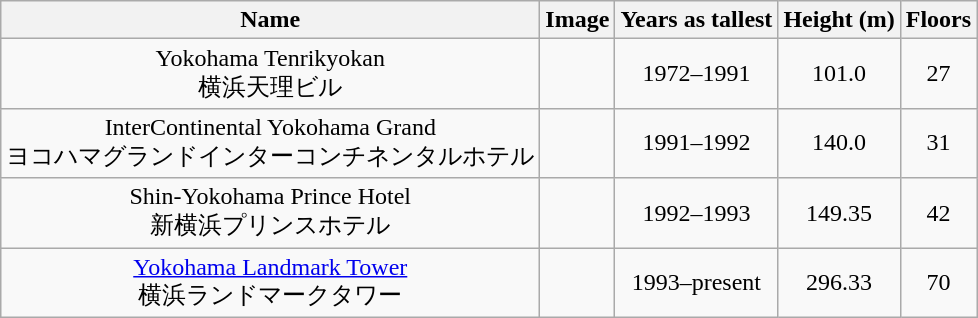<table class="sortable wikitable" style="text-align:center">
<tr>
<th>Name</th>
<th>Image</th>
<th>Years as tallest</th>
<th>Height (m)</th>
<th>Floors</th>
</tr>
<tr>
<td>Yokohama Tenrikyokan<br>横浜天理ビル</td>
<td></td>
<td style="text-align:center;">1972–1991</td>
<td style="text-align:center;">101.0</td>
<td style="text-align:center;">27</td>
</tr>
<tr>
<td>InterContinental Yokohama Grand<br>ヨコハマグランドインターコンチネンタルホテル</td>
<td></td>
<td style="text-align:center;">1991–1992</td>
<td style="text-align:center;">140.0</td>
<td style="text-align:center;">31</td>
</tr>
<tr>
<td>Shin-Yokohama Prince Hotel<br>新横浜プリンスホテル</td>
<td></td>
<td style="text-align:center;">1992–1993</td>
<td style="text-align:center;">149.35</td>
<td style="text-align:center;">42</td>
</tr>
<tr>
<td><a href='#'>Yokohama Landmark Tower</a><br>横浜ランドマークタワー</td>
<td></td>
<td style="text-align:center;">1993–present</td>
<td style="text-align:center;">296.33</td>
<td style="text-align:center;">70</td>
</tr>
</table>
